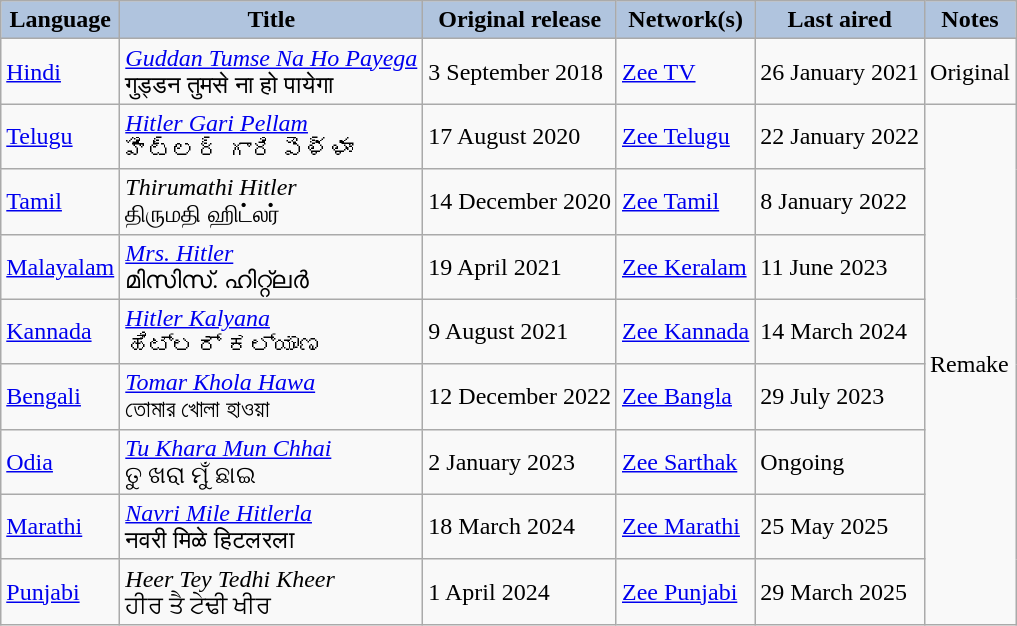<table class="wikitable" style="text-align:left;">
<tr>
<th style="background:LightSteelBlue;">Language</th>
<th style="background:LightSteelBlue;">Title</th>
<th style="background:LightSteelBlue;">Original release</th>
<th style="background:LightSteelBlue;">Network(s)</th>
<th style="background:LightSteelBlue;">Last aired</th>
<th style="background:LightSteelBlue;">Notes</th>
</tr>
<tr>
<td><a href='#'>Hindi</a></td>
<td><em><a href='#'>Guddan Tumse Na Ho Payega</a></em> <br> गुड्डन तुमसे ना हो पायेगा</td>
<td>3 September 2018</td>
<td><a href='#'>Zee TV</a></td>
<td>26 January 2021</td>
<td>Original</td>
</tr>
<tr>
<td><a href='#'>Telugu</a></td>
<td><em><a href='#'>Hitler Gari Pellam</a></em> <br> హిట్లర్ గారి పెళ్ళాం</td>
<td>17 August 2020</td>
<td><a href='#'>Zee Telugu</a></td>
<td>22 January 2022</td>
<td rowspan="8">Remake</td>
</tr>
<tr>
<td><a href='#'>Tamil</a></td>
<td><em>Thirumathi Hitler</em> <br> திருமதி ஹிட்லர்</td>
<td>14 December 2020</td>
<td><a href='#'>Zee Tamil</a></td>
<td>8 January 2022</td>
</tr>
<tr>
<td><a href='#'>Malayalam</a></td>
<td><em><a href='#'>Mrs. Hitler</a></em> <br> മിസിസ്. ഹിറ്റ്ലർ</td>
<td>19 April 2021</td>
<td><a href='#'>Zee Keralam</a></td>
<td>11 June 2023</td>
</tr>
<tr>
<td><a href='#'>Kannada</a></td>
<td><em><a href='#'>Hitler Kalyana</a></em> <br> ಹಿಟ್ಲರ್ ಕಲ್ಯಾಣ</td>
<td>9 August 2021</td>
<td><a href='#'>Zee Kannada</a></td>
<td>14 March 2024</td>
</tr>
<tr>
<td><a href='#'>Bengali</a></td>
<td><em><a href='#'>Tomar Khola Hawa</a></em> <br> তোমার খোলা হাওয়া</td>
<td>12 December 2022</td>
<td><a href='#'>Zee Bangla</a></td>
<td>29 July 2023</td>
</tr>
<tr>
<td><a href='#'>Odia</a></td>
<td><em><a href='#'>Tu Khara Mun Chhai</a></em> <br> ତୁ ଖରା ମୁଁ ଛାଇ</td>
<td>2 January 2023</td>
<td><a href='#'>Zee Sarthak</a></td>
<td>Ongoing</td>
</tr>
<tr>
<td><a href='#'>Marathi</a></td>
<td><em><a href='#'>Navri Mile Hitlerla</a></em> <br> नवरी मिळे हिटलरला</td>
<td>18 March 2024</td>
<td><a href='#'>Zee Marathi</a></td>
<td>25 May 2025</td>
</tr>
<tr>
<td><a href='#'>Punjabi</a></td>
<td><em>Heer Tey Tedhi Kheer</em> <br> ਹੀਰ ਤੈ ਟੇਢੀ ਖੀਰ</td>
<td>1 April 2024</td>
<td><a href='#'>Zee Punjabi</a></td>
<td>29 March 2025</td>
</tr>
</table>
